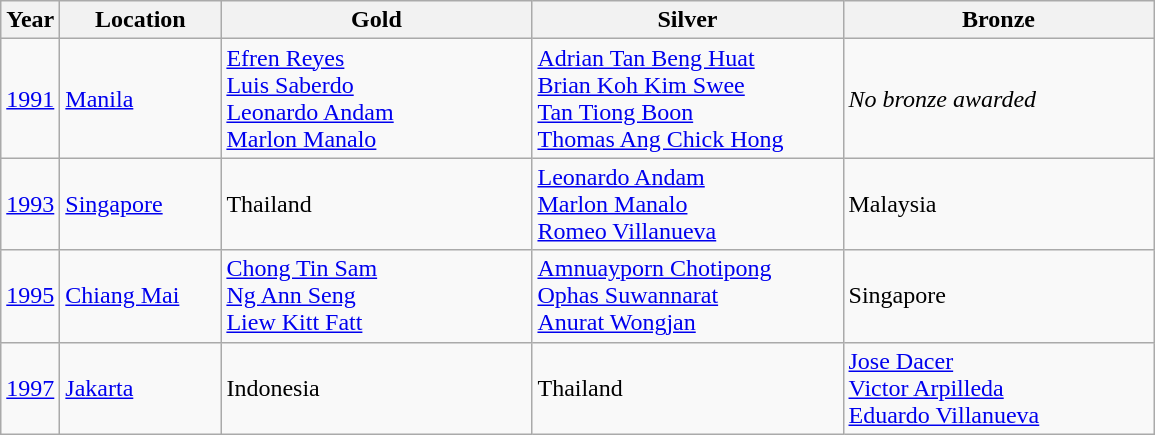<table class="wikitable">
<tr>
<th>Year</th>
<th width="100">Location</th>
<th width="200">Gold</th>
<th width="200">Silver</th>
<th width="200">Bronze</th>
</tr>
<tr>
<td><a href='#'>1991</a></td>
<td> <a href='#'>Manila</a></td>
<td> <a href='#'>Efren Reyes</a><br> <a href='#'>Luis Saberdo</a><br> <a href='#'>Leonardo Andam</a><br> <a href='#'>Marlon Manalo</a></td>
<td> <a href='#'>Adrian Tan Beng Huat</a><br> <a href='#'>Brian Koh Kim Swee</a><br> <a href='#'>Tan Tiong Boon</a><br> <a href='#'>Thomas Ang Chick Hong</a></td>
<td><em>No bronze awarded</em></td>
</tr>
<tr>
<td><a href='#'>1993</a></td>
<td> <a href='#'>Singapore</a></td>
<td> Thailand</td>
<td> <a href='#'>Leonardo Andam</a><br> <a href='#'>Marlon Manalo</a><br> <a href='#'>Romeo Villanueva</a></td>
<td> Malaysia</td>
</tr>
<tr>
<td><a href='#'>1995</a></td>
<td> <a href='#'>Chiang Mai</a></td>
<td> <a href='#'>Chong Tin Sam</a><br> <a href='#'>Ng Ann Seng</a><br> <a href='#'>Liew Kitt Fatt</a></td>
<td> <a href='#'>Amnuayporn Chotipong</a><br> <a href='#'>Ophas Suwannarat</a><br> <a href='#'>Anurat Wongjan</a></td>
<td> Singapore</td>
</tr>
<tr>
<td><a href='#'>1997</a></td>
<td> <a href='#'>Jakarta</a></td>
<td> Indonesia</td>
<td> Thailand</td>
<td> <a href='#'>Jose Dacer</a><br> <a href='#'>Victor Arpilleda</a><br> <a href='#'>Eduardo Villanueva</a></td>
</tr>
</table>
